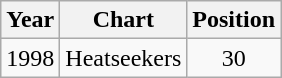<table class="wikitable">
<tr>
<th>Year</th>
<th>Chart</th>
<th>Position</th>
</tr>
<tr>
<td>1998</td>
<td>Heatseekers</td>
<td align="center">30</td>
</tr>
</table>
